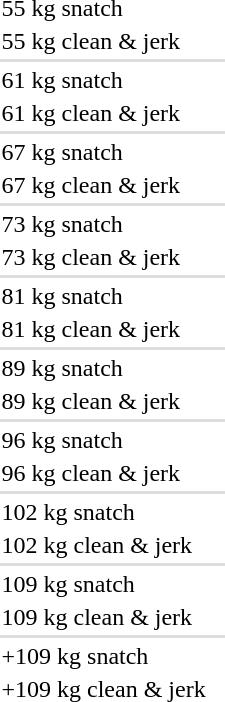<table>
<tr>
<td>55 kg snatch</td>
<td></td>
<td></td>
<td></td>
</tr>
<tr>
<td>55 kg clean & jerk</td>
<td></td>
<td></td>
<td></td>
</tr>
<tr bgcolor=#dddddd>
<td colspan=4></td>
</tr>
<tr>
<td>61 kg snatch</td>
<td></td>
<td></td>
<td></td>
</tr>
<tr>
<td>61 kg clean & jerk</td>
<td></td>
<td></td>
<td></td>
</tr>
<tr bgcolor=#dddddd>
<td colspan=4></td>
</tr>
<tr>
<td>67 kg snatch</td>
<td></td>
<td></td>
<td></td>
</tr>
<tr>
<td>67 kg clean & jerk</td>
<td></td>
<td></td>
<td></td>
</tr>
<tr bgcolor=#dddddd>
<td colspan=4></td>
</tr>
<tr>
<td>73 kg snatch</td>
<td></td>
<td></td>
<td></td>
</tr>
<tr>
<td>73 kg clean & jerk</td>
<td></td>
<td></td>
<td></td>
</tr>
<tr bgcolor=#dddddd>
<td colspan=4></td>
</tr>
<tr>
<td>81 kg snatch</td>
<td></td>
<td></td>
<td></td>
</tr>
<tr>
<td>81 kg clean & jerk</td>
<td></td>
<td></td>
<td></td>
</tr>
<tr bgcolor=#dddddd>
<td colspan=4></td>
</tr>
<tr>
<td>89 kg snatch</td>
<td></td>
<td></td>
<td></td>
</tr>
<tr>
<td>89 kg clean & jerk</td>
<td></td>
<td></td>
<td></td>
</tr>
<tr bgcolor=#dddddd>
<td colspan=4></td>
</tr>
<tr>
<td>96 kg snatch</td>
<td></td>
<td></td>
<td></td>
</tr>
<tr>
<td>96 kg clean & jerk</td>
<td></td>
<td></td>
<td></td>
</tr>
<tr bgcolor=#dddddd>
<td colspan=4></td>
</tr>
<tr>
<td>102 kg snatch</td>
<td></td>
<td></td>
<td></td>
</tr>
<tr>
<td>102 kg clean & jerk</td>
<td></td>
<td></td>
<td></td>
</tr>
<tr bgcolor=#dddddd>
<td colspan=4></td>
</tr>
<tr>
<td>109 kg snatch</td>
<td></td>
<td></td>
<td></td>
</tr>
<tr>
<td>109 kg clean & jerk</td>
<td></td>
<td></td>
<td></td>
</tr>
<tr bgcolor=#dddddd>
<td colspan=4></td>
</tr>
<tr>
<td>+109 kg snatch</td>
<td></td>
<td></td>
<td></td>
</tr>
<tr>
<td>+109 kg clean & jerk</td>
<td></td>
<td></td>
<td></td>
</tr>
</table>
